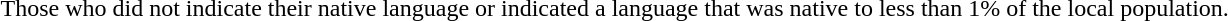<table>
<tr>
<td> Those who did not indicate their native language or indicated a language that was native to less than 1% of the local population.</td>
</tr>
</table>
